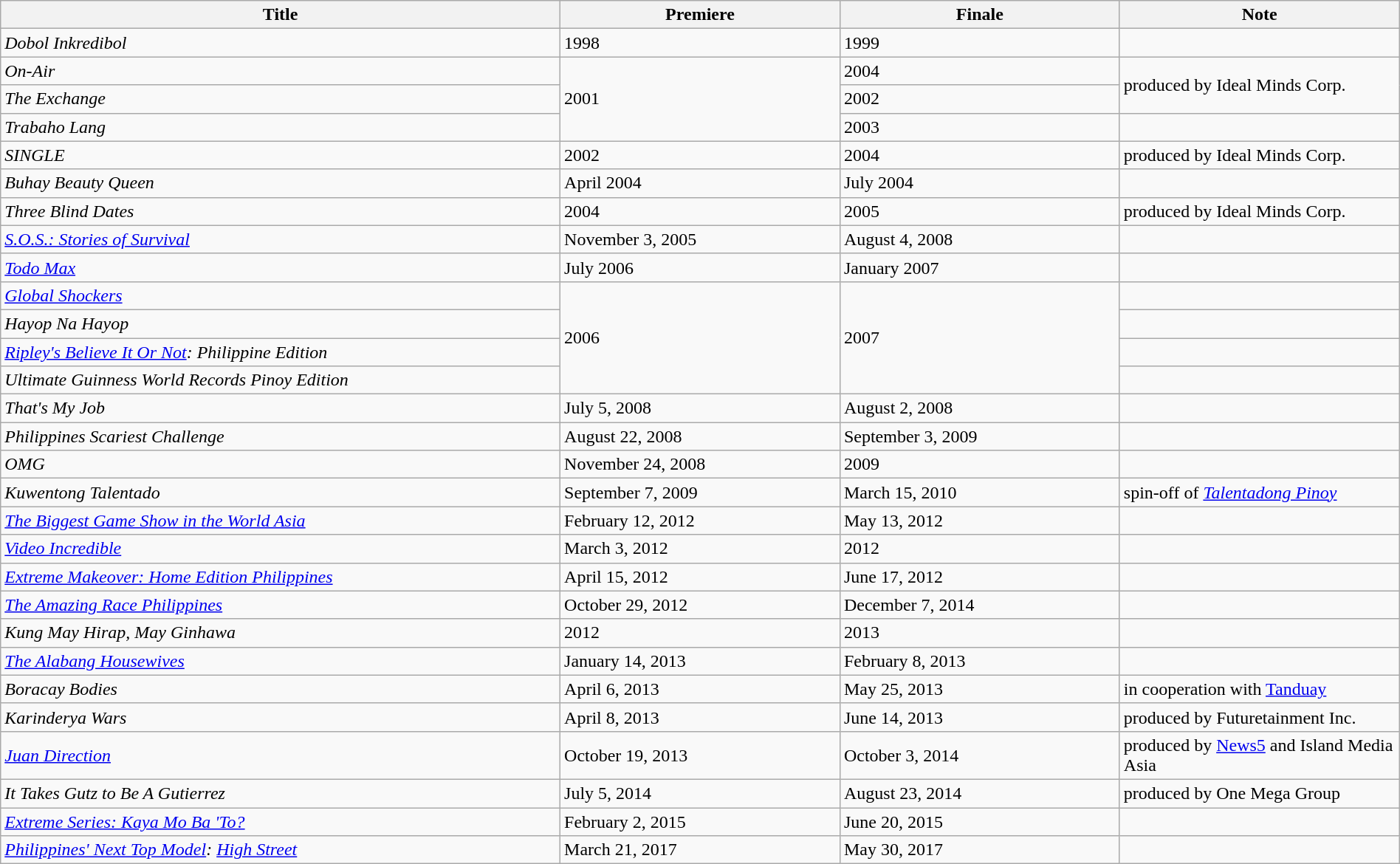<table class="wikitable sortable" width="100%">
<tr>
<th style="width:40%;">Title</th>
<th style="width:20%;">Premiere</th>
<th style="width:20%;">Finale</th>
<th style="width:20%;">Note</th>
</tr>
<tr>
<td><em>Dobol Inkredibol</em></td>
<td>1998</td>
<td>1999</td>
<td></td>
</tr>
<tr>
<td><em>On-Air</em></td>
<td rowspan="3">2001</td>
<td>2004</td>
<td rowspan="2">produced by Ideal Minds Corp.</td>
</tr>
<tr>
<td><em>The Exchange</em></td>
<td>2002</td>
</tr>
<tr>
<td><em>Trabaho Lang</em></td>
<td>2003</td>
<td></td>
</tr>
<tr>
<td><em>SINGLE</em></td>
<td>2002</td>
<td>2004</td>
<td>produced by Ideal Minds Corp.</td>
</tr>
<tr>
<td><em>Buhay Beauty Queen</em></td>
<td>April 2004</td>
<td>July 2004</td>
<td></td>
</tr>
<tr>
<td><em>Three Blind Dates</em></td>
<td>2004</td>
<td>2005</td>
<td>produced by Ideal Minds Corp.</td>
</tr>
<tr>
<td><em><a href='#'>S.O.S.: Stories of Survival</a></em></td>
<td>November 3, 2005</td>
<td>August 4, 2008</td>
<td></td>
</tr>
<tr>
<td><em><a href='#'>Todo Max</a></em></td>
<td>July 2006</td>
<td>January 2007</td>
<td></td>
</tr>
<tr>
<td><em><a href='#'>Global Shockers</a></em></td>
<td rowspan="4">2006</td>
<td rowspan="4">2007</td>
<td></td>
</tr>
<tr>
<td><em>Hayop Na Hayop</em></td>
<td></td>
</tr>
<tr>
<td><em><a href='#'>Ripley's Believe It Or Not</a>: Philippine Edition</em></td>
<td></td>
</tr>
<tr>
<td><em>Ultimate Guinness World Records Pinoy Edition</em></td>
<td></td>
</tr>
<tr>
<td><em>That's My Job</em></td>
<td>July 5, 2008</td>
<td>August 2, 2008</td>
<td></td>
</tr>
<tr>
<td><em>Philippines Scariest Challenge</em></td>
<td>August 22, 2008</td>
<td>September 3, 2009</td>
<td></td>
</tr>
<tr>
<td><em>OMG</em></td>
<td>November 24, 2008</td>
<td>2009</td>
<td></td>
</tr>
<tr>
<td><em>Kuwentong Talentado</em></td>
<td>September 7, 2009</td>
<td>March 15, 2010</td>
<td>spin-off of <em><a href='#'>Talentadong Pinoy</a></em></td>
</tr>
<tr>
<td><em><a href='#'>The Biggest Game Show in the World Asia</a></em></td>
<td>February 12, 2012</td>
<td>May 13, 2012</td>
<td></td>
</tr>
<tr>
<td><em><a href='#'>Video Incredible</a></em></td>
<td>March 3, 2012</td>
<td>2012</td>
<td></td>
</tr>
<tr>
<td><em><a href='#'>Extreme Makeover: Home Edition Philippines</a></em></td>
<td>April 15, 2012</td>
<td>June 17, 2012</td>
<td></td>
</tr>
<tr>
<td><em><a href='#'>The Amazing Race Philippines</a></em></td>
<td>October 29, 2012</td>
<td>December 7, 2014</td>
<td></td>
</tr>
<tr>
<td><em>Kung May Hirap, May Ginhawa</em></td>
<td>2012</td>
<td>2013</td>
<td></td>
</tr>
<tr>
<td><em><a href='#'>The Alabang Housewives</a></em></td>
<td>January 14, 2013</td>
<td>February 8, 2013</td>
<td></td>
</tr>
<tr>
<td><em>Boracay Bodies</em></td>
<td>April 6, 2013</td>
<td>May 25, 2013</td>
<td>in cooperation with <a href='#'>Tanduay</a></td>
</tr>
<tr>
<td><em>Karinderya Wars</em></td>
<td>April 8, 2013</td>
<td>June 14, 2013</td>
<td>produced by Futuretainment Inc.</td>
</tr>
<tr>
<td><em><a href='#'>Juan Direction</a></em></td>
<td>October 19, 2013</td>
<td>October 3, 2014</td>
<td>produced by <a href='#'>News5</a> and Island Media Asia</td>
</tr>
<tr>
<td><em>It Takes Gutz to Be A Gutierrez</em></td>
<td>July 5, 2014</td>
<td>August 23, 2014</td>
<td>produced by One Mega Group</td>
</tr>
<tr>
<td><em><a href='#'>Extreme Series: Kaya Mo Ba 'To?</a></em></td>
<td>February 2, 2015</td>
<td>June 20, 2015</td>
<td></td>
</tr>
<tr>
<td><em><a href='#'>Philippines' Next Top Model</a>: <a href='#'>High Street</a></em></td>
<td>March 21, 2017</td>
<td>May 30, 2017</td>
<td></td>
</tr>
</table>
